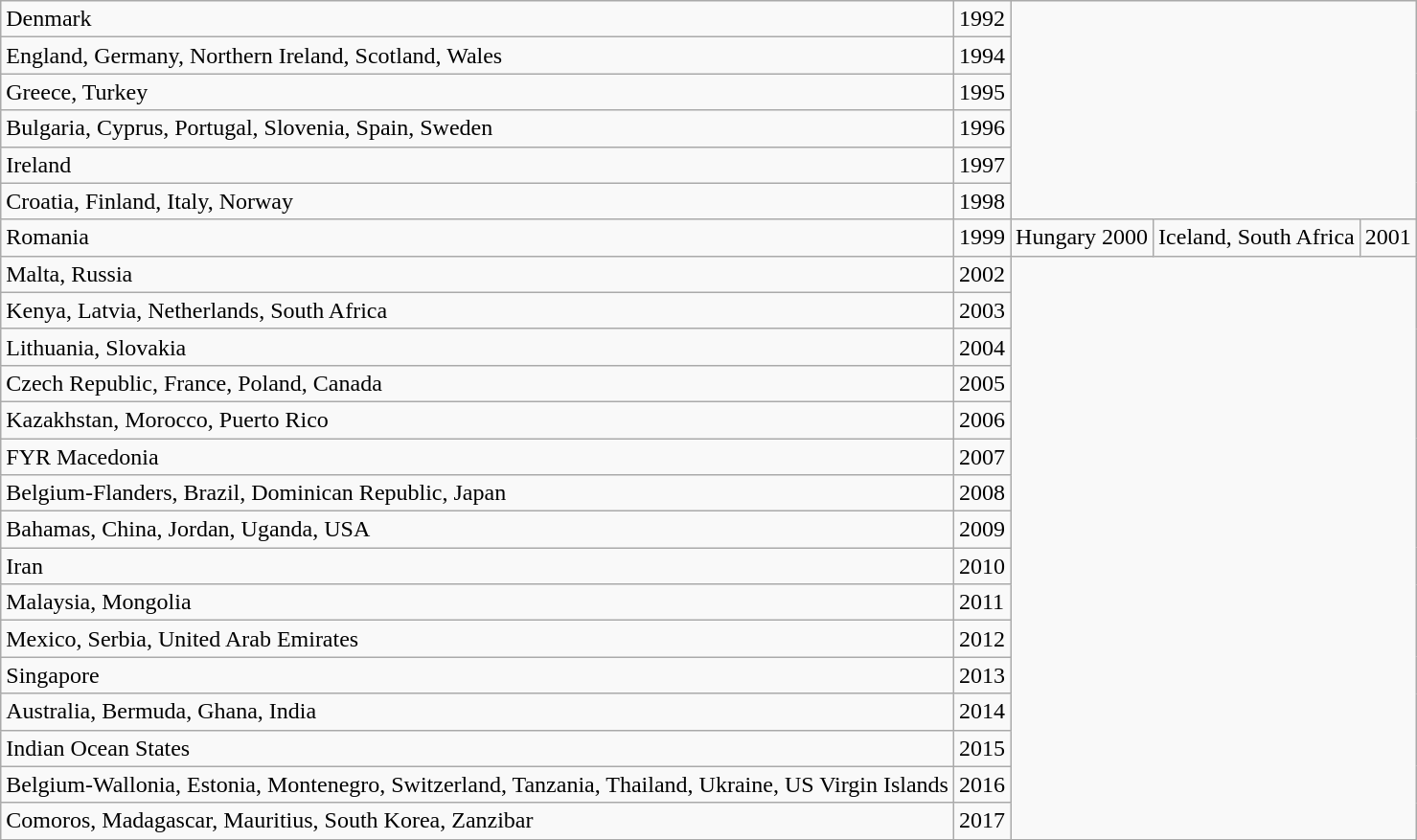<table class="wikitable">
<tr>
<td>Denmark</td>
<td>1992</td>
</tr>
<tr>
<td>England, Germany, Northern Ireland, Scotland, Wales</td>
<td>1994</td>
</tr>
<tr>
<td>Greece, Turkey</td>
<td>1995</td>
</tr>
<tr>
<td>Bulgaria, Cyprus, Portugal, Slovenia, Spain, Sweden</td>
<td>1996</td>
</tr>
<tr>
<td>Ireland</td>
<td>1997</td>
</tr>
<tr>
<td>Croatia, Finland, Italy, Norway</td>
<td>1998</td>
</tr>
<tr>
<td>Romania</td>
<td>1999</td>
<td>Hungary 2000</td>
<td>Iceland, South Africa</td>
<td>2001</td>
</tr>
<tr>
<td>Malta, Russia</td>
<td>2002</td>
</tr>
<tr>
<td>Kenya, Latvia, Netherlands, South Africa</td>
<td>2003</td>
</tr>
<tr>
<td>Lithuania, Slovakia</td>
<td>2004</td>
</tr>
<tr>
<td>Czech Republic, France, Poland, Canada</td>
<td>2005</td>
</tr>
<tr>
<td>Kazakhstan, Morocco, Puerto Rico</td>
<td>2006</td>
</tr>
<tr>
<td>FYR Macedonia</td>
<td>2007</td>
</tr>
<tr>
<td>Belgium-Flanders, Brazil, Dominican Republic, Japan</td>
<td>2008</td>
</tr>
<tr>
<td>Bahamas, China, Jordan, Uganda, USA</td>
<td>2009</td>
</tr>
<tr>
<td>Iran</td>
<td>2010</td>
</tr>
<tr>
<td>Malaysia, Mongolia</td>
<td>2011</td>
</tr>
<tr>
<td>Mexico, Serbia, United Arab Emirates</td>
<td>2012</td>
</tr>
<tr>
<td>Singapore</td>
<td>2013</td>
</tr>
<tr>
<td>Australia, Bermuda, Ghana, India</td>
<td>2014</td>
</tr>
<tr>
<td>Indian Ocean States</td>
<td>2015</td>
</tr>
<tr>
<td>Belgium-Wallonia, Estonia, Montenegro, Switzerland, Tanzania, Thailand, Ukraine, US Virgin Islands</td>
<td>2016</td>
</tr>
<tr>
<td>Comoros, Madagascar, Mauritius, South Korea, Zanzibar</td>
<td>2017</td>
</tr>
<tr>
</tr>
</table>
